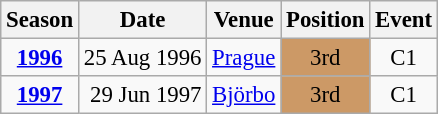<table class="wikitable" style="text-align:center; font-size:95%;">
<tr>
<th>Season</th>
<th>Date</th>
<th>Venue</th>
<th>Position</th>
<th>Event</th>
</tr>
<tr>
<td><strong><a href='#'>1996</a></strong></td>
<td align=right>25 Aug 1996</td>
<td align=left><a href='#'>Prague</a></td>
<td bgcolor=cc9966>3rd</td>
<td>C1</td>
</tr>
<tr>
<td><strong><a href='#'>1997</a></strong></td>
<td align=right>29 Jun 1997</td>
<td align=left><a href='#'>Björbo</a></td>
<td bgcolor=cc9966>3rd</td>
<td>C1</td>
</tr>
</table>
